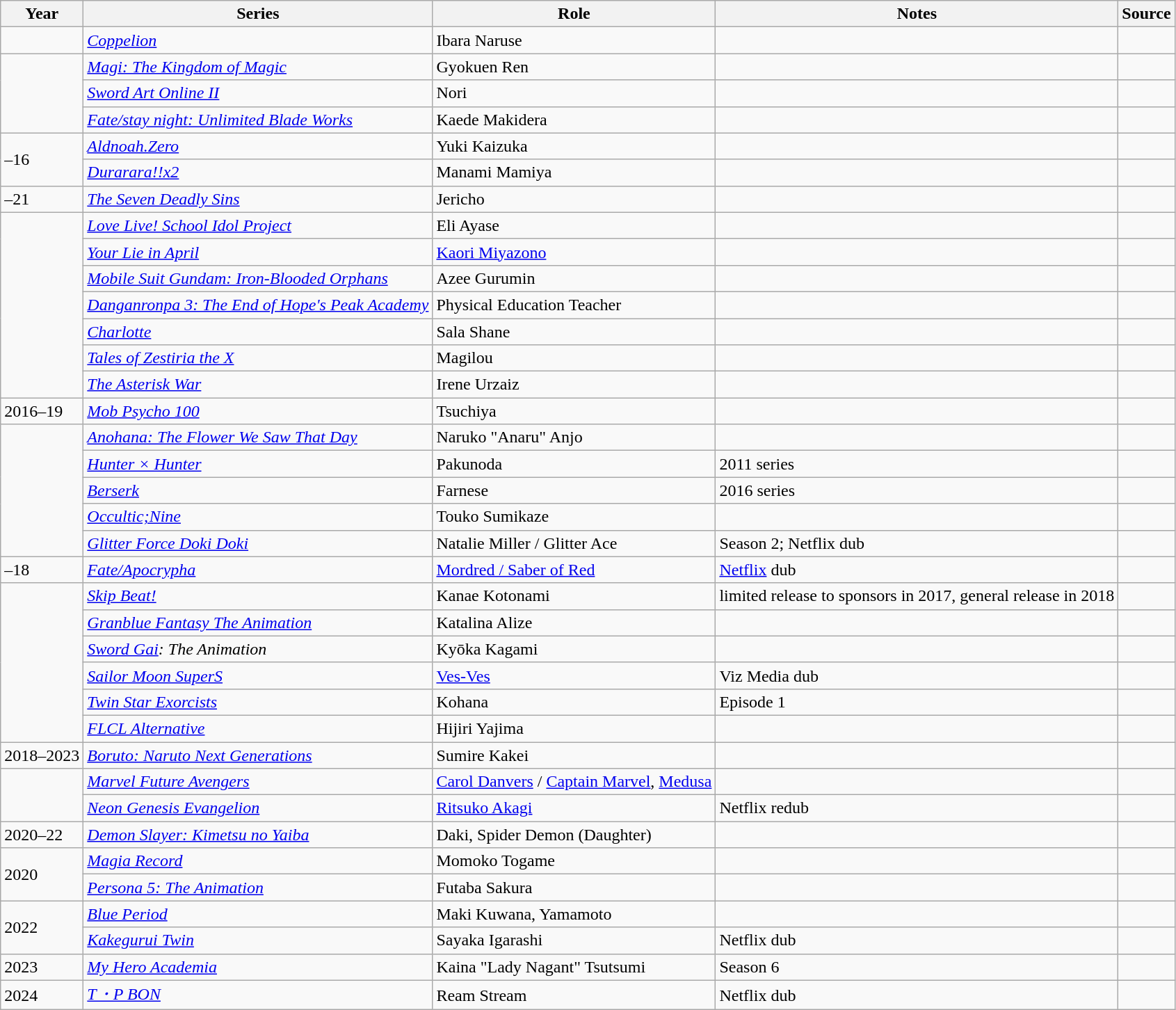<table class="wikitable sortable">
<tr>
<th>Year</th>
<th>Series</th>
<th>Role</th>
<th>Notes</th>
<th>Source</th>
</tr>
<tr>
<td></td>
<td><em><a href='#'>Coppelion</a></em></td>
<td>Ibara Naruse</td>
<td></td>
<td></td>
</tr>
<tr>
<td rowspan="3"></td>
<td><em><a href='#'>Magi: The Kingdom of Magic</a></em></td>
<td>Gyokuen Ren</td>
<td></td>
<td></td>
</tr>
<tr>
<td><em><a href='#'>Sword Art Online II</a></em></td>
<td>Nori</td>
<td></td>
<td></td>
</tr>
<tr>
<td><em><a href='#'>Fate/stay night: Unlimited Blade Works</a></em></td>
<td>Kaede Makidera</td>
<td></td>
<td></td>
</tr>
<tr>
<td rowspan="2">–16</td>
<td><em><a href='#'>Aldnoah.Zero</a></em></td>
<td>Yuki Kaizuka</td>
<td></td>
<td></td>
</tr>
<tr>
<td><em><a href='#'>Durarara!!x2</a></em></td>
<td>Manami Mamiya</td>
<td></td>
<td></td>
</tr>
<tr>
<td>–21</td>
<td><em><a href='#'>The Seven Deadly Sins</a></em></td>
<td>Jericho</td>
<td></td>
<td></td>
</tr>
<tr>
<td rowspan="7"></td>
<td><em><a href='#'>Love Live! School Idol Project</a></em></td>
<td>Eli Ayase</td>
<td></td>
<td></td>
</tr>
<tr>
<td><em><a href='#'>Your Lie in April</a></em></td>
<td><a href='#'>Kaori Miyazono</a></td>
<td></td>
<td></td>
</tr>
<tr>
<td><em><a href='#'>Mobile Suit Gundam: Iron-Blooded Orphans</a></em></td>
<td>Azee Gurumin</td>
<td></td>
<td></td>
</tr>
<tr>
<td><em><a href='#'>Danganronpa 3: The End of Hope's Peak Academy</a></em></td>
<td>Physical Education Teacher</td>
<td></td>
<td></td>
</tr>
<tr>
<td><em><a href='#'>Charlotte</a></em></td>
<td>Sala Shane</td>
<td></td>
<td></td>
</tr>
<tr>
<td><em><a href='#'>Tales of Zestiria the X</a></em></td>
<td>Magilou</td>
<td></td>
<td></td>
</tr>
<tr>
<td><em><a href='#'>The Asterisk War</a></em></td>
<td>Irene Urzaiz</td>
<td></td>
<td></td>
</tr>
<tr>
<td>2016–19</td>
<td><em><a href='#'>Mob Psycho 100</a></em></td>
<td>Tsuchiya</td>
<td></td>
<td></td>
</tr>
<tr>
<td rowspan="5"></td>
<td><em><a href='#'>Anohana: The Flower We Saw That Day</a></em></td>
<td>Naruko "Anaru" Anjo</td>
<td></td>
<td></td>
</tr>
<tr>
<td><em><a href='#'>Hunter × Hunter</a></em></td>
<td>Pakunoda</td>
<td>2011 series</td>
<td></td>
</tr>
<tr>
<td><em><a href='#'>Berserk</a></em></td>
<td>Farnese</td>
<td>2016 series</td>
<td></td>
</tr>
<tr>
<td><em><a href='#'>Occultic;Nine</a></em></td>
<td>Touko Sumikaze</td>
<td></td>
<td></td>
</tr>
<tr>
<td><em><a href='#'>Glitter Force Doki Doki</a></em></td>
<td>Natalie Miller / Glitter Ace</td>
<td>Season 2; Netflix dub</td>
<td></td>
</tr>
<tr>
<td>–18</td>
<td><em><a href='#'>Fate/Apocrypha</a></em></td>
<td><a href='#'>Mordred / Saber of Red</a></td>
<td><a href='#'>Netflix</a> dub</td>
<td></td>
</tr>
<tr>
<td rowspan="6"></td>
<td><em><a href='#'>Skip Beat!</a></em></td>
<td>Kanae Kotonami</td>
<td>limited release to sponsors in 2017, general release in 2018</td>
<td></td>
</tr>
<tr>
<td><em><a href='#'>Granblue Fantasy The Animation</a></em></td>
<td>Katalina Alize</td>
<td></td>
<td></td>
</tr>
<tr>
<td><em><a href='#'>Sword Gai</a>: The Animation</em></td>
<td>Kyōka Kagami</td>
<td></td>
<td></td>
</tr>
<tr>
<td><em><a href='#'>Sailor Moon SuperS</a></em></td>
<td><a href='#'>Ves-Ves</a></td>
<td>Viz Media dub</td>
<td></td>
</tr>
<tr>
<td><em><a href='#'>Twin Star Exorcists</a></em></td>
<td>Kohana</td>
<td>Episode 1</td>
<td></td>
</tr>
<tr>
<td><em><a href='#'>FLCL Alternative</a></em></td>
<td>Hijiri Yajima</td>
<td></td>
<td></td>
</tr>
<tr>
<td>2018–2023</td>
<td><em><a href='#'>Boruto: Naruto Next Generations</a></em></td>
<td>Sumire Kakei</td>
<td></td>
<td></td>
</tr>
<tr>
<td rowspan="2"></td>
<td><em><a href='#'>Marvel Future Avengers</a></em></td>
<td><a href='#'>Carol Danvers</a> / <a href='#'>Captain Marvel</a>, <a href='#'>Medusa</a></td>
<td></td>
<td></td>
</tr>
<tr>
<td><em><a href='#'>Neon Genesis Evangelion</a></em></td>
<td><a href='#'>Ritsuko Akagi</a></td>
<td>Netflix redub</td>
<td></td>
</tr>
<tr>
<td>2020–22</td>
<td><em><a href='#'>Demon Slayer: Kimetsu no Yaiba</a></em></td>
<td>Daki, Spider Demon (Daughter)</td>
<td></td>
<td></td>
</tr>
<tr>
<td rowspan="2">2020</td>
<td><em><a href='#'>Magia Record</a></em></td>
<td>Momoko Togame</td>
<td></td>
<td></td>
</tr>
<tr>
<td><em><a href='#'>Persona 5: The Animation</a></em></td>
<td>Futaba Sakura</td>
<td></td>
<td></td>
</tr>
<tr>
<td rowspan="2">2022</td>
<td><em><a href='#'>Blue Period</a></em></td>
<td>Maki Kuwana, Yamamoto</td>
<td></td>
<td></td>
</tr>
<tr>
<td><em><a href='#'>Kakegurui Twin</a></em></td>
<td>Sayaka Igarashi</td>
<td>Netflix dub</td>
<td></td>
</tr>
<tr>
<td>2023</td>
<td><em><a href='#'>My Hero Academia</a></em></td>
<td>Kaina "Lady Nagant" Tsutsumi</td>
<td>Season 6</td>
<td></td>
</tr>
<tr>
<td>2024</td>
<td><em><a href='#'>T・P BON</a></em></td>
<td>Ream Stream</td>
<td>Netflix dub</td>
<td></td>
</tr>
</table>
